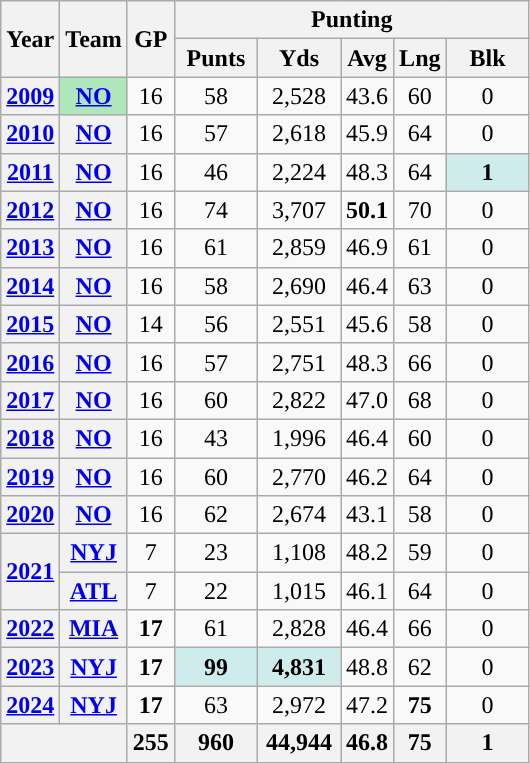<table class="wikitable" style="text-align:center;">
<tr>
<th rowspan="2">Year</th>
<th rowspan="2">Team</th>
<th rowspan="2">GP</th>
<th colspan="5">Punting</th>
</tr>
<tr>
<th>Punts</th>
<th>Yds</th>
<th>Avg</th>
<th>Lng</th>
<th>Blk</th>
</tr>
<tr>
<th><a href='#'>2009</a></th>
<th style="background:#afe6ba;"><a href='#'>NO</a></th>
<td>16</td>
<td>58</td>
<td>2,528</td>
<td>43.6</td>
<td>60</td>
<td>0</td>
</tr>
<tr>
<th><a href='#'>2010</a></th>
<th><a href='#'>NO</a></th>
<td>16</td>
<td>57</td>
<td>2,618</td>
<td>45.9</td>
<td>64</td>
<td>0</td>
</tr>
<tr>
<th><a href='#'>2011</a></th>
<th><a href='#'>NO</a></th>
<td>16</td>
<td>46</td>
<td>2,224</td>
<td>48.3</td>
<td>64</td>
<td style="background:#cfecec; width:3em;"><strong>1</strong></td>
</tr>
<tr>
<th><a href='#'>2012</a></th>
<th><a href='#'>NO</a></th>
<td>16</td>
<td>74</td>
<td>3,707</td>
<td><strong>50.1</strong></td>
<td>70</td>
<td>0</td>
</tr>
<tr>
<th><a href='#'>2013</a></th>
<th><a href='#'>NO</a></th>
<td>16</td>
<td>61</td>
<td>2,859</td>
<td>46.9</td>
<td>61</td>
<td>0</td>
</tr>
<tr>
<th><a href='#'>2014</a></th>
<th><a href='#'>NO</a></th>
<td>16</td>
<td>58</td>
<td>2,690</td>
<td>46.4</td>
<td>63</td>
<td>0</td>
</tr>
<tr>
<th><a href='#'>2015</a></th>
<th><a href='#'>NO</a></th>
<td>14</td>
<td>56</td>
<td>2,551</td>
<td>45.6</td>
<td>58</td>
<td>0</td>
</tr>
<tr>
<th><a href='#'>2016</a></th>
<th><a href='#'>NO</a></th>
<td>16</td>
<td>57</td>
<td>2,751</td>
<td>48.3</td>
<td>66</td>
<td>0</td>
</tr>
<tr>
<th><a href='#'>2017</a></th>
<th><a href='#'>NO</a></th>
<td>16</td>
<td>60</td>
<td>2,822</td>
<td>47.0</td>
<td>68</td>
<td>0</td>
</tr>
<tr>
<th><a href='#'>2018</a></th>
<th><a href='#'>NO</a></th>
<td>16</td>
<td>43</td>
<td>1,996</td>
<td>46.4</td>
<td>60</td>
<td>0</td>
</tr>
<tr>
<th><a href='#'>2019</a></th>
<th><a href='#'>NO</a></th>
<td>16</td>
<td>60</td>
<td>2,770</td>
<td>46.2</td>
<td>64</td>
<td>0</td>
</tr>
<tr>
<th><a href='#'>2020</a></th>
<th><a href='#'>NO</a></th>
<td>16</td>
<td>62</td>
<td>2,674</td>
<td>43.1</td>
<td>58</td>
<td>0</td>
</tr>
<tr>
<th rowspan="2"><a href='#'>2021</a></th>
<th><a href='#'>NYJ</a></th>
<td>7</td>
<td>23</td>
<td>1,108</td>
<td>48.2</td>
<td>59</td>
<td>0</td>
</tr>
<tr>
<th><a href='#'>ATL</a></th>
<td>7</td>
<td>22</td>
<td>1,015</td>
<td>46.1</td>
<td>64</td>
<td>0</td>
</tr>
<tr>
<th><a href='#'>2022</a></th>
<th><a href='#'>MIA</a></th>
<td><strong>17</strong></td>
<td>61</td>
<td>2,828</td>
<td>46.4</td>
<td>66</td>
<td>0</td>
</tr>
<tr>
<th><a href='#'>2023</a></th>
<th><a href='#'>NYJ</a></th>
<td><strong>17</strong></td>
<td style="background:#cfecec; width:3em;"><strong>99</strong></td>
<td style="background:#cfecec; width:3em;"><strong>4,831</strong></td>
<td>48.8</td>
<td>62</td>
<td>0</td>
</tr>
<tr>
<th><a href='#'>2024</a></th>
<th><a href='#'>NYJ</a></th>
<td><strong>17</strong></td>
<td>63</td>
<td>2,972</td>
<td>47.2</td>
<td><strong>75</strong></td>
<td>0</td>
</tr>
<tr>
<th colspan="2"></th>
<th>255</th>
<th>960</th>
<th>44,944</th>
<th>46.8</th>
<th>75</th>
<th>1</th>
</tr>
</table>
